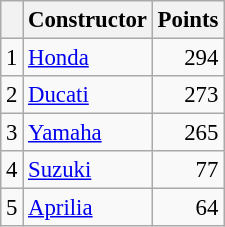<table class="wikitable" style="font-size: 95%;">
<tr>
<th></th>
<th>Constructor</th>
<th>Points</th>
</tr>
<tr>
<td align=center>1</td>
<td> <a href='#'>Honda</a></td>
<td align=right>294</td>
</tr>
<tr>
<td align=center>2</td>
<td> <a href='#'>Ducati</a></td>
<td align=right>273</td>
</tr>
<tr>
<td align=center>3</td>
<td> <a href='#'>Yamaha</a></td>
<td align=right>265</td>
</tr>
<tr>
<td align=center>4</td>
<td> <a href='#'>Suzuki</a></td>
<td align=right>77</td>
</tr>
<tr>
<td align=center>5</td>
<td> <a href='#'>Aprilia</a></td>
<td align=right>64</td>
</tr>
</table>
